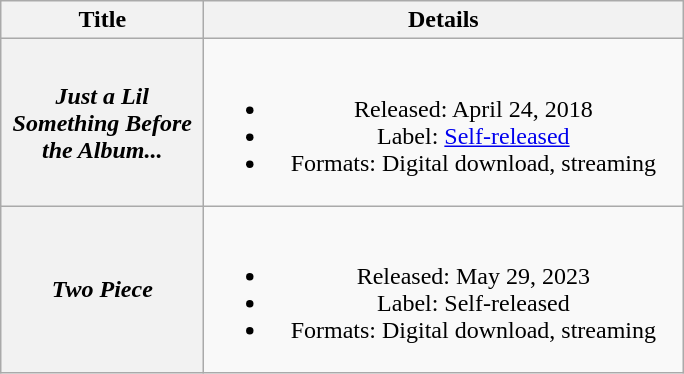<table class="wikitable plainrowheaders" style="text-align:center;">
<tr>
<th scope="col" style="width:8em;">Title</th>
<th scope="col" style="width:19.5em;">Details</th>
</tr>
<tr>
<th scope="row"><em>Just a Lil Something Before the Album...</em></th>
<td><br><ul><li>Released: April 24, 2018</li><li>Label: <a href='#'>Self-released</a></li><li>Formats: Digital download, streaming</li></ul></td>
</tr>
<tr>
<th scope="row"><em>Two Piece</em></th>
<td><br><ul><li>Released: May 29, 2023</li><li>Label: Self-released</li><li>Formats: Digital download, streaming</li></ul></td>
</tr>
</table>
